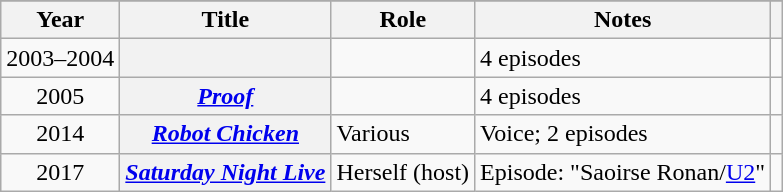<table class="wikitable sortable plainrowheaders unsortable" style="text-align: margin;">
<tr>
</tr>
<tr>
<th scope="col">Year</th>
<th scope="col">Title</th>
<th scope="col">Role</th>
<th scope="col" class="unsortable">Notes</th>
<th scope="col" class="unsortable"></th>
</tr>
<tr>
<td style="text-align:center;">2003–2004</td>
<th scope=row><em></em></th>
<td></td>
<td>4 episodes</td>
<td style="text-align:center;"></td>
</tr>
<tr>
<td style="text-align:center;">2005</td>
<th scope=row><em><a href='#'>Proof</a></em></th>
<td></td>
<td>4 episodes</td>
<td style="text-align:center;"></td>
</tr>
<tr>
<td style="text-align:center;">2014</td>
<th scope=row><em><a href='#'>Robot Chicken</a></em></th>
<td>Various</td>
<td>Voice; 2 episodes</td>
<td style="text-align:center;"></td>
</tr>
<tr>
<td style="text-align:center;">2017</td>
<th scope=row><em><a href='#'>Saturday Night Live</a></em></th>
<td>Herself (host)</td>
<td>Episode: "Saoirse Ronan/<a href='#'>U2</a>"</td>
<td style="text-align:center;"></td>
</tr>
</table>
